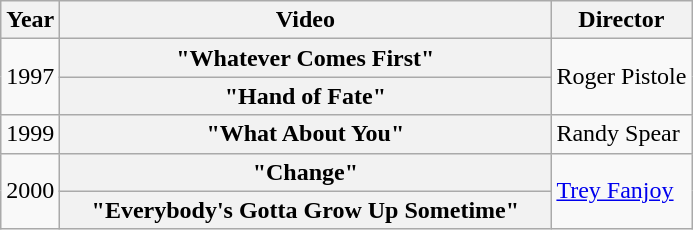<table class="wikitable plainrowheaders">
<tr>
<th>Year</th>
<th style="width:20em;">Video</th>
<th>Director</th>
</tr>
<tr>
<td rowspan="2">1997</td>
<th scope="row">"Whatever Comes First"</th>
<td rowspan="2">Roger Pistole</td>
</tr>
<tr>
<th scope="row">"Hand of Fate"</th>
</tr>
<tr>
<td>1999</td>
<th scope="row">"What About You"</th>
<td>Randy Spear</td>
</tr>
<tr>
<td rowspan="2">2000</td>
<th scope="row">"Change"</th>
<td rowspan="2"><a href='#'>Trey Fanjoy</a></td>
</tr>
<tr>
<th scope="row">"Everybody's Gotta Grow Up Sometime"</th>
</tr>
</table>
